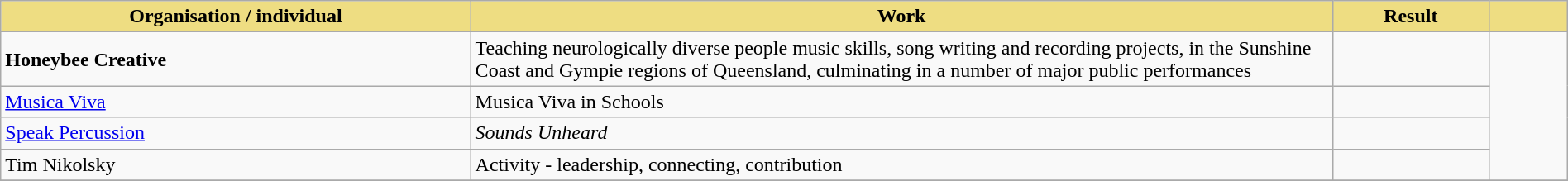<table class="wikitable" width=100%>
<tr>
<th style="width:30%;background:#EEDD82;">Organisation / individual</th>
<th style="width:55%;background:#EEDD82;">Work</th>
<th style="width:10%;background:#EEDD82;">Result</th>
<th style="width:5%;background:#EEDD82;"></th>
</tr>
<tr>
<td><strong>Honeybee Creative</strong></td>
<td>Teaching neurologically diverse people music skills, song writing and recording projects, in the Sunshine Coast and Gympie regions of Queensland, culminating in a number of major public performances</td>
<td></td>
<td rowspan="4"></td>
</tr>
<tr>
<td><a href='#'>Musica Viva</a></td>
<td>Musica Viva in Schools</td>
<td></td>
</tr>
<tr>
<td><a href='#'>Speak Percussion</a></td>
<td><em>Sounds Unheard</em></td>
<td></td>
</tr>
<tr>
<td>Tim Nikolsky</td>
<td>Activity - leadership, connecting, contribution</td>
<td></td>
</tr>
<tr>
</tr>
</table>
